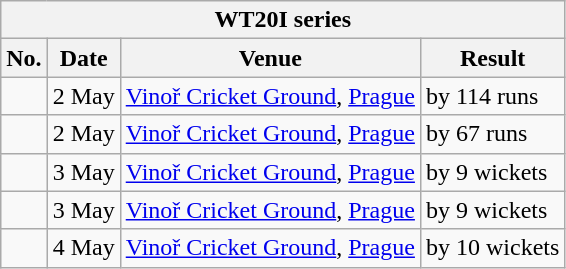<table class="wikitable">
<tr>
<th colspan="5">WT20I series</th>
</tr>
<tr>
<th>No.</th>
<th>Date</th>
<th>Venue</th>
<th>Result</th>
</tr>
<tr>
<td></td>
<td>2 May</td>
<td><a href='#'>Vinoř Cricket Ground</a>, <a href='#'>Prague</a></td>
<td> by 114 runs</td>
</tr>
<tr>
<td></td>
<td>2 May</td>
<td><a href='#'>Vinoř Cricket Ground</a>, <a href='#'>Prague</a></td>
<td> by 67 runs</td>
</tr>
<tr>
<td></td>
<td>3 May</td>
<td><a href='#'>Vinoř Cricket Ground</a>, <a href='#'>Prague</a></td>
<td> by 9 wickets</td>
</tr>
<tr>
<td></td>
<td>3 May</td>
<td><a href='#'>Vinoř Cricket Ground</a>, <a href='#'>Prague</a></td>
<td> by 9 wickets</td>
</tr>
<tr>
<td></td>
<td>4 May</td>
<td><a href='#'>Vinoř Cricket Ground</a>, <a href='#'>Prague</a></td>
<td> by 10 wickets</td>
</tr>
</table>
